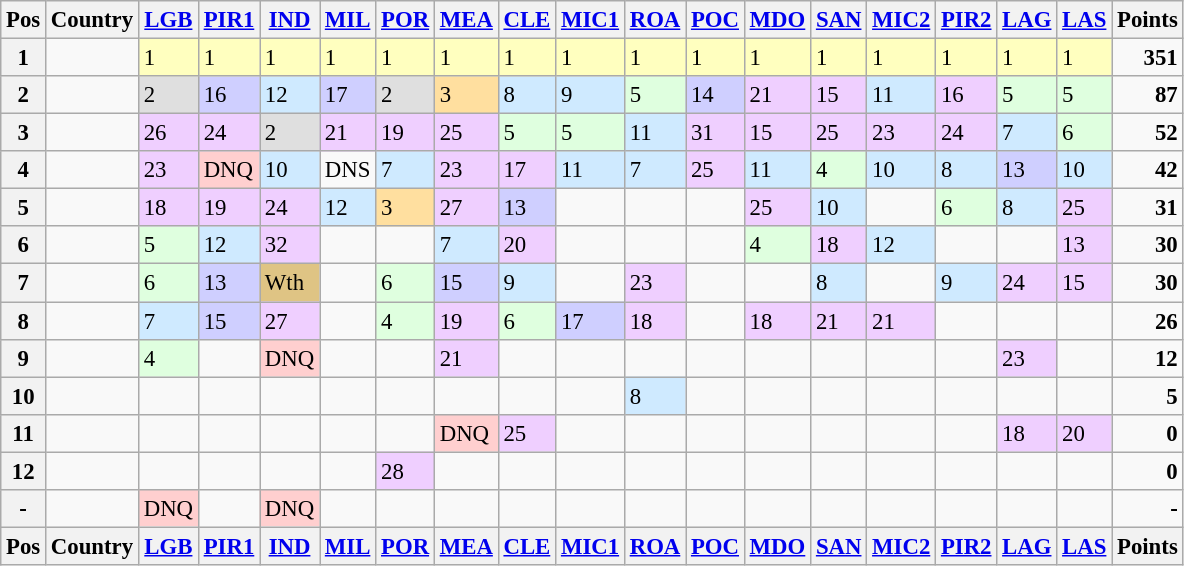<table class="wikitable" style="font-size: 95%;">
<tr valign="top">
<th valign="middle">Pos</th>
<th valign="middle">Country</th>
<th width="27"><a href='#'>LGB</a></th>
<th width="27"><a href='#'>PIR1</a></th>
<th width="27"><a href='#'>IND</a></th>
<th width="27"><a href='#'>MIL</a></th>
<th width="27"><a href='#'>POR</a></th>
<th width="27"><a href='#'>MEA</a></th>
<th width="27"><a href='#'>CLE</a></th>
<th width="27"><a href='#'>MIC1</a></th>
<th width="27"><a href='#'>ROA</a></th>
<th width="27"><a href='#'>POC</a></th>
<th width="27"><a href='#'>MDO</a></th>
<th width="27"><a href='#'>SAN</a></th>
<th width="27"><a href='#'>MIC2</a></th>
<th width="27"><a href='#'>PIR2</a></th>
<th width="27"><a href='#'>LAG</a></th>
<th width="27"><a href='#'>LAS</a></th>
<th valign="middle">Points</th>
</tr>
<tr>
<th>1</th>
<td></td>
<td style="background:#ffffbf;">1</td>
<td style="background:#ffffbf;">1</td>
<td style="background:#ffffbf;">1</td>
<td style="background:#ffffbf;">1</td>
<td style="background:#ffffbf;">1</td>
<td style="background:#ffffbf;">1</td>
<td style="background:#ffffbf;">1</td>
<td style="background:#ffffbf;">1</td>
<td style="background:#ffffbf;">1</td>
<td style="background:#ffffbf;">1</td>
<td style="background:#ffffbf;">1</td>
<td style="background:#ffffbf;">1</td>
<td style="background:#ffffbf;">1</td>
<td style="background:#ffffbf;">1</td>
<td style="background:#ffffbf;">1</td>
<td style="background:#ffffbf;">1</td>
<td align="right"><strong>351</strong></td>
</tr>
<tr>
<th>2</th>
<td></td>
<td style="background:#dfdfdf;">2</td>
<td style="background:#cfcfff;">16</td>
<td style="background:#CFEAFF;">12</td>
<td style="background:#cfcfff;">17</td>
<td style="background:#dfdfdf;">2</td>
<td style="background:#ffdf9f;">3</td>
<td style="background:#CFEAFF;">8</td>
<td style="background:#CFEAFF;">9</td>
<td style="background:#dfffdf;">5</td>
<td style="background:#cfcfff;">14</td>
<td style="background:#efcfff;">21</td>
<td style="background:#efcfff;">15</td>
<td style="background:#CFEAFF;">11</td>
<td style="background:#efcfff;">16</td>
<td style="background:#dfffdf;">5</td>
<td style="background:#dfffdf;">5</td>
<td align="right"><strong>87</strong></td>
</tr>
<tr>
<th>3</th>
<td></td>
<td style="background:#efcfff;">26</td>
<td style="background:#efcfff;">24</td>
<td style="background:#dfdfdf;">2</td>
<td style="background:#efcfff;">21</td>
<td style="background:#efcfff;">19</td>
<td style="background:#efcfff;">25</td>
<td style="background:#dfffdf;">5</td>
<td style="background:#dfffdf;">5</td>
<td style="background:#CFEAFF;">11</td>
<td style="background:#efcfff;">31</td>
<td style="background:#efcfff;">15</td>
<td style="background:#efcfff;">25</td>
<td style="background:#efcfff;">23</td>
<td style="background:#efcfff;">24</td>
<td style="background:#CFEAFF;">7</td>
<td style="background:#dfffdf;">6</td>
<td align="right"><strong>52</strong></td>
</tr>
<tr>
<th>4</th>
<td></td>
<td style="background:#efcfff;">23</td>
<td style="background:#ffcfcf;">DNQ</td>
<td style="background:#CFEAFF;">10</td>
<td>DNS</td>
<td style="background:#CFEAFF;">7</td>
<td style="background:#efcfff;">23</td>
<td style="background:#efcfff;">17</td>
<td style="background:#CFEAFF;">11</td>
<td style="background:#CFEAFF;">7</td>
<td style="background:#efcfff;">25</td>
<td style="background:#CFEAFF;">11</td>
<td style="background:#dfffdf;">4</td>
<td style="background:#CFEAFF;">10</td>
<td style="background:#CFEAFF;">8</td>
<td style="background:#cfcfff;">13</td>
<td style="background:#CFEAFF;">10</td>
<td align="right"><strong>42</strong></td>
</tr>
<tr>
<th>5</th>
<td></td>
<td style="background:#efcfff;">18</td>
<td style="background:#efcfff;">19</td>
<td style="background:#efcfff;">24</td>
<td style="background:#CFEAFF;">12</td>
<td style="background:#ffdf9f;">3</td>
<td style="background:#efcfff;">27</td>
<td style="background:#cfcfff;">13</td>
<td></td>
<td></td>
<td></td>
<td style="background:#efcfff;">25</td>
<td style="background:#CFEAFF;">10</td>
<td></td>
<td style="background:#dfffdf;">6</td>
<td style="background:#CFEAFF;">8</td>
<td style="background:#efcfff;">25</td>
<td align="right"><strong>31</strong></td>
</tr>
<tr>
<th>6</th>
<td></td>
<td style="background:#dfffdf;">5</td>
<td style="background:#CFEAFF;">12</td>
<td style="background:#efcfff;">32</td>
<td></td>
<td></td>
<td style="background:#CFEAFF;">7</td>
<td style="background:#efcfff;">20</td>
<td></td>
<td></td>
<td></td>
<td style="background:#dfffdf;">4</td>
<td style="background:#efcfff;">18</td>
<td style="background:#CFEAFF;">12</td>
<td></td>
<td></td>
<td style="background:#efcfff;">13</td>
<td align="right"><strong>30</strong></td>
</tr>
<tr>
<th>7</th>
<td></td>
<td style="background:#dfffdf;">6</td>
<td style="background:#cfcfff;">13</td>
<td style="background:#dfc484;">Wth</td>
<td></td>
<td style="background:#dfffdf;">6</td>
<td style="background:#cfcfff;">15</td>
<td style="background:#CFEAFF;">9</td>
<td></td>
<td style="background:#efcfff;">23</td>
<td></td>
<td></td>
<td style="background:#CFEAFF;">8</td>
<td></td>
<td style="background:#CFEAFF;">9</td>
<td style="background:#efcfff;">24</td>
<td style="background:#efcfff;">15</td>
<td align="right"><strong>30</strong></td>
</tr>
<tr>
<th>8</th>
<td></td>
<td style="background:#CFEAFF;">7</td>
<td style="background:#cfcfff;">15</td>
<td style="background:#efcfff;">27</td>
<td></td>
<td style="background:#dfffdf;">4</td>
<td style="background:#efcfff;">19</td>
<td style="background:#dfffdf;">6</td>
<td style="background:#cfcfff;">17</td>
<td style="background:#efcfff;">18</td>
<td></td>
<td style="background:#efcfff;">18</td>
<td style="background:#efcfff;">21</td>
<td style="background:#efcfff;">21</td>
<td></td>
<td></td>
<td></td>
<td align="right"><strong>26</strong></td>
</tr>
<tr>
<th>9</th>
<td></td>
<td style="background:#dfffdf;">4</td>
<td></td>
<td style="background:#ffcfcf;">DNQ</td>
<td></td>
<td></td>
<td style="background:#efcfff;">21</td>
<td></td>
<td></td>
<td></td>
<td></td>
<td></td>
<td></td>
<td></td>
<td></td>
<td style="background:#efcfff;">23</td>
<td></td>
<td align="right"><strong>12</strong></td>
</tr>
<tr>
<th>10</th>
<td></td>
<td></td>
<td></td>
<td></td>
<td></td>
<td></td>
<td></td>
<td></td>
<td></td>
<td style="background:#CFEAFF;">8</td>
<td></td>
<td></td>
<td></td>
<td></td>
<td></td>
<td></td>
<td></td>
<td align="right"><strong>5</strong></td>
</tr>
<tr>
<th>11</th>
<td></td>
<td></td>
<td></td>
<td></td>
<td></td>
<td></td>
<td style="background:#ffcfcf;">DNQ</td>
<td style="background:#efcfff;">25</td>
<td></td>
<td></td>
<td></td>
<td></td>
<td></td>
<td></td>
<td></td>
<td style="background:#efcfff;">18</td>
<td style="background:#efcfff;">20</td>
<td align="right"><strong>0</strong></td>
</tr>
<tr>
<th>12</th>
<td></td>
<td></td>
<td></td>
<td></td>
<td></td>
<td style="background:#efcfff;">28</td>
<td></td>
<td></td>
<td></td>
<td></td>
<td></td>
<td></td>
<td></td>
<td></td>
<td></td>
<td></td>
<td></td>
<td align="right"><strong>0</strong></td>
</tr>
<tr>
<th>-</th>
<td></td>
<td style="background:#ffcfcf;">DNQ</td>
<td></td>
<td style="background:#ffcfcf;">DNQ</td>
<td></td>
<td></td>
<td></td>
<td></td>
<td></td>
<td></td>
<td></td>
<td></td>
<td></td>
<td></td>
<td></td>
<td></td>
<td></td>
<td align="right"><strong>-</strong></td>
</tr>
<tr style="background: #f9f9f9;" valign="top">
<th valign="middle">Pos</th>
<th valign="middle">Country</th>
<th width="27"><a href='#'>LGB</a></th>
<th width="27"><a href='#'>PIR1</a></th>
<th width="27"><a href='#'>IND</a></th>
<th width="27"><a href='#'>MIL</a></th>
<th width="27"><a href='#'>POR</a></th>
<th width="27"><a href='#'>MEA</a></th>
<th width="27"><a href='#'>CLE</a></th>
<th width="27"><a href='#'>MIC1</a></th>
<th width="27"><a href='#'>ROA</a></th>
<th width="27"><a href='#'>POC</a></th>
<th width="27"><a href='#'>MDO</a></th>
<th width="27"><a href='#'>SAN</a></th>
<th width="27"><a href='#'>MIC2</a></th>
<th width="27"><a href='#'>PIR2</a></th>
<th width="27"><a href='#'>LAG</a></th>
<th width="27"><a href='#'>LAS</a></th>
<th valign="middle">Points</th>
</tr>
</table>
